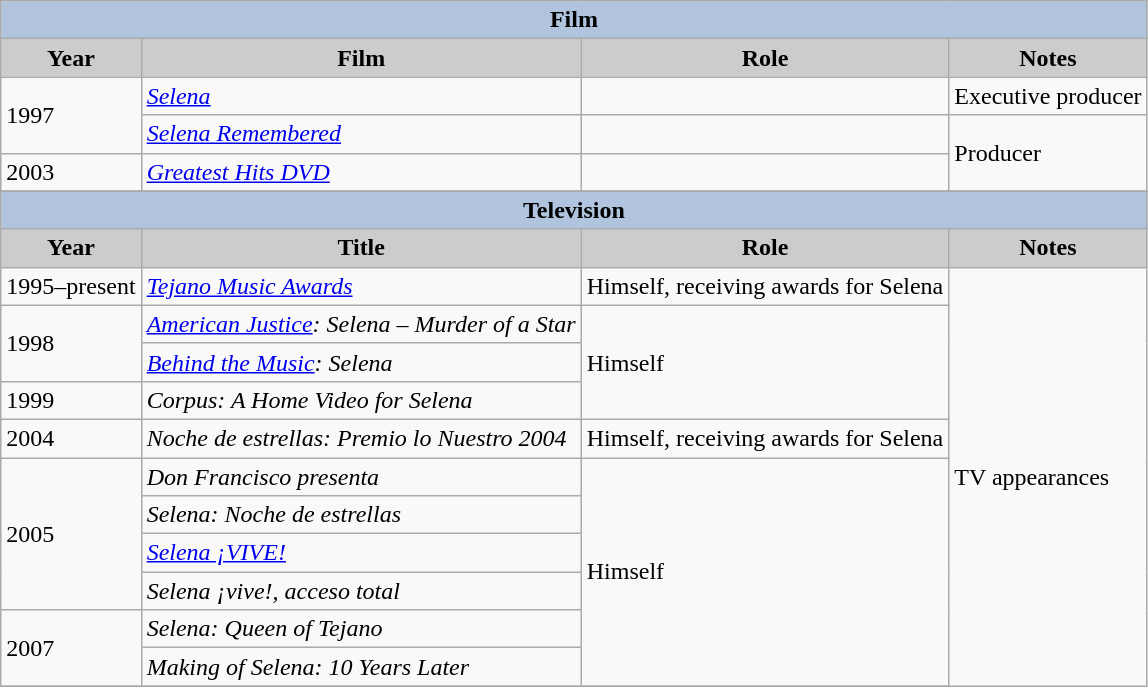<table class="wikitable" ;>
<tr style="text-align:center;">
<th colspan=4 style="background:#b0c4de;">Film</th>
</tr>
<tr style="text-align:center;">
<th style="background:#ccc;">Year</th>
<th style="background:#ccc;">Film</th>
<th style="background:#ccc;">Role</th>
<th style="background:#ccc;">Notes</th>
</tr>
<tr>
<td rowspan="2">1997</td>
<td><em><a href='#'>Selena</a></em></td>
<td></td>
<td>Executive producer</td>
</tr>
<tr>
<td><em><a href='#'>Selena Remembered</a></em></td>
<td></td>
<td rowspan="2">Producer</td>
</tr>
<tr>
<td>2003</td>
<td><em><a href='#'>Greatest Hits DVD</a></em></td>
<td></td>
</tr>
<tr>
</tr>
<tr style="text-align:center;">
<th colspan=4 style="background:#b0c4de;">Television</th>
</tr>
<tr style="text-align:center;">
<th style="background:#ccc;">Year</th>
<th style="background:#ccc;">Title</th>
<th style="background:#ccc;">Role</th>
<th style="background:#ccc;">Notes</th>
</tr>
<tr>
<td>1995–present</td>
<td><em><a href='#'>Tejano Music Awards</a></em></td>
<td>Himself, receiving awards for Selena</td>
<td rowspan="12">TV appearances</td>
</tr>
<tr>
<td rowspan="2">1998</td>
<td><em><a href='#'>American Justice</a>: Selena – Murder of a Star</em></td>
<td rowspan="3">Himself</td>
</tr>
<tr>
<td><em><a href='#'>Behind the Music</a>: Selena</em></td>
</tr>
<tr>
<td>1999</td>
<td><em>Corpus: A Home Video for Selena</em></td>
</tr>
<tr>
<td>2004</td>
<td><em>Noche de estrellas: Premio lo Nuestro 2004</em></td>
<td>Himself, receiving awards for Selena</td>
</tr>
<tr>
<td rowspan="4">2005</td>
<td><em>Don Francisco presenta</em></td>
<td rowspan="6">Himself</td>
</tr>
<tr>
<td><em>Selena: Noche de estrellas</em></td>
</tr>
<tr>
<td><em><a href='#'>Selena ¡VIVE!</a></em></td>
</tr>
<tr>
<td><em>Selena ¡vive!, acceso total</em></td>
</tr>
<tr>
<td rowspan="2">2007</td>
<td><em>Selena: Queen of Tejano</em></td>
</tr>
<tr>
<td><em>Making of Selena: 10 Years Later</em></td>
</tr>
<tr>
</tr>
</table>
